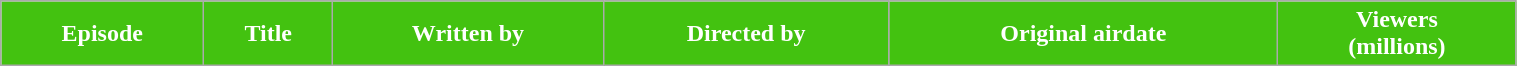<table class="wikitable plainrowheaders" style="width:80%;">
<tr>
<th style="background:#43C210;color:#ffffff;">Episode</th>
<th style="background:#43C210;color:#ffffff;">Title</th>
<th style="background:#43C210;color:#ffffff;">Written by</th>
<th style="background:#43C210;color:#ffffff;">Directed by</th>
<th style="background:#43C210;color:#ffffff;">Original airdate</th>
<th style="background:#43C210;color:#ffffff;">Viewers<br>(millions)<br>




</th>
</tr>
</table>
